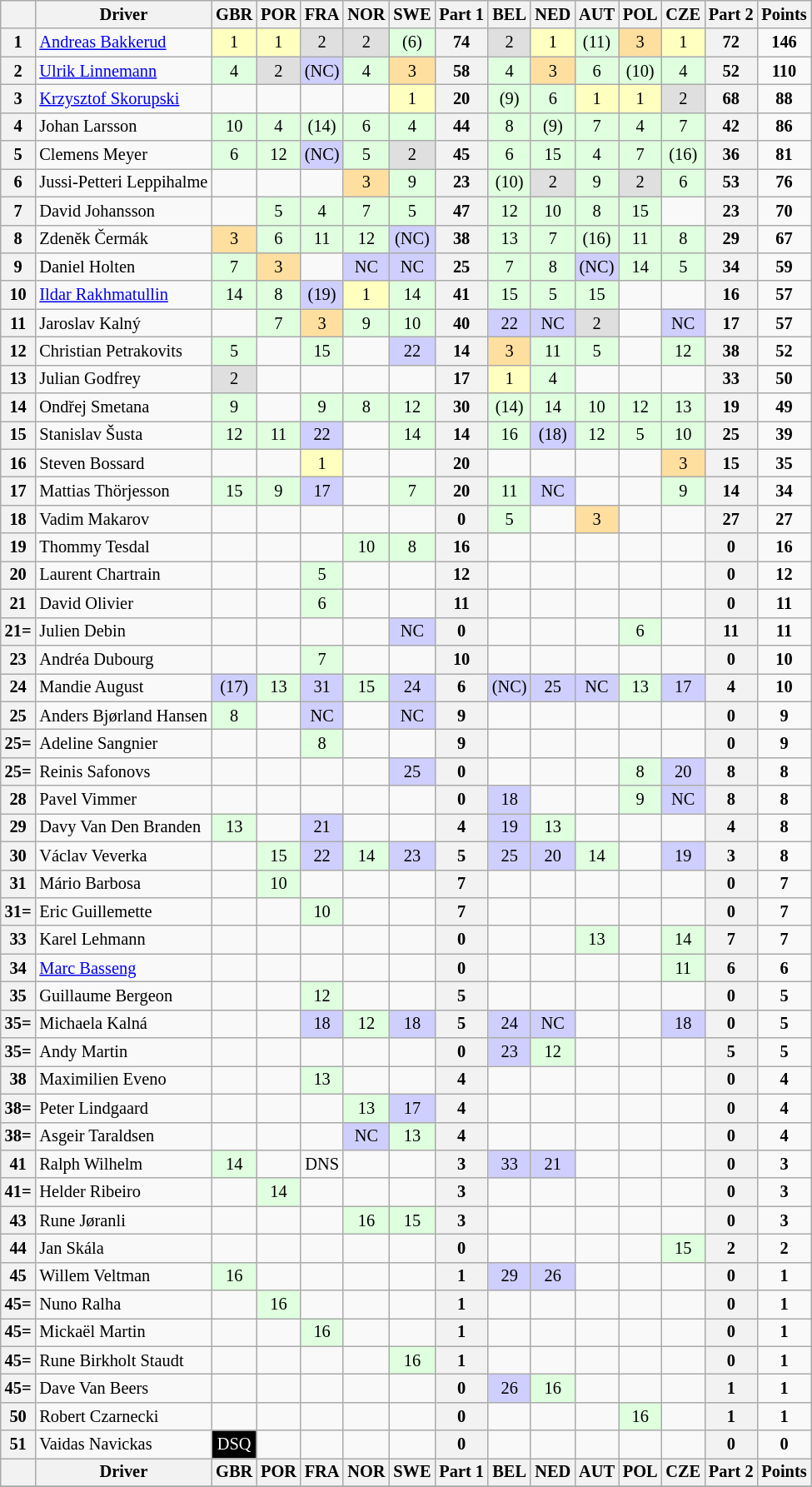<table class="wikitable" style="font-size: 85%; text-align: center;">
<tr valign="top">
<th valign="middle"></th>
<th valign="middle">Driver</th>
<th>GBR <br></th>
<th>POR <br></th>
<th>FRA <br></th>
<th>NOR <br></th>
<th>SWE <br></th>
<th valign="middle">Part 1</th>
<th>BEL <br></th>
<th>NED <br></th>
<th>AUT <br></th>
<th>POL <br></th>
<th>CZE <br></th>
<th valign="middle">Part 2</th>
<th valign="middle">Points</th>
</tr>
<tr>
<th>1</th>
<td align=left> <a href='#'>Andreas Bakkerud</a></td>
<td style="background:#FFFFBF;">1</td>
<td style="background:#FFFFBF;">1</td>
<td style="background:#DFDFDF;">2</td>
<td style="background:#DFDFDF;">2</td>
<td style="background:#DFFFDF;">(6)</td>
<th>74</th>
<td style="background:#DFDFDF;">2</td>
<td style="background:#FFFFBF;">1</td>
<td style="background:#DFFFDF;">(11)</td>
<td style="background:#FFDF9F;">3</td>
<td style="background:#FFFFBF;">1</td>
<th>72</th>
<td><strong>146</strong></td>
</tr>
<tr>
<th>2</th>
<td align=left> <a href='#'>Ulrik Linnemann</a></td>
<td style="background:#DFFFDF;">4</td>
<td style="background:#DFDFDF;">2</td>
<td style="background:#CFCFFF;">(NC)</td>
<td style="background:#DFFFDF;">4</td>
<td style="background:#FFDF9F;">3</td>
<th>58</th>
<td style="background:#DFFFDF;">4</td>
<td style="background:#FFDF9F;">3</td>
<td style="background:#DFFFDF;">6</td>
<td style="background:#DFFFDF;">(10)</td>
<td style="background:#DFFFDF;">4</td>
<th>52</th>
<td><strong>110</strong></td>
</tr>
<tr>
<th>3</th>
<td align=left> <a href='#'>Krzysztof Skorupski</a></td>
<td></td>
<td></td>
<td></td>
<td></td>
<td style="background:#FFFFBF;">1</td>
<th>20</th>
<td style="background:#DFFFDF;">(9)</td>
<td style="background:#DFFFDF;">6</td>
<td style="background:#FFFFBF;">1</td>
<td style="background:#FFFFBF;">1</td>
<td style="background:#DFDFDF;">2</td>
<th>68</th>
<td><strong>88</strong></td>
</tr>
<tr>
<th>4</th>
<td align=left> Johan Larsson</td>
<td style="background:#DFFFDF;">10</td>
<td style="background:#DFFFDF;">4</td>
<td style="background:#DFFFDF;">(14)</td>
<td style="background:#DFFFDF;">6</td>
<td style="background:#DFFFDF;">4</td>
<th>44</th>
<td style="background:#DFFFDF;">8</td>
<td style="background:#DFFFDF;">(9)</td>
<td style="background:#DFFFDF;">7</td>
<td style="background:#DFFFDF;">4</td>
<td style="background:#DFFFDF;">7</td>
<th>42</th>
<td><strong>86</strong></td>
</tr>
<tr>
<th>5</th>
<td align=left> Clemens Meyer</td>
<td style="background:#DFFFDF;">6</td>
<td style="background:#DFFFDF;">12</td>
<td style="background:#CFCFFF;">(NC)</td>
<td style="background:#DFFFDF;">5</td>
<td style="background:#DFDFDF;">2</td>
<th>45</th>
<td style="background:#DFFFDF;">6</td>
<td style="background:#DFFFDF;">15</td>
<td style="background:#DFFFDF;">4</td>
<td style="background:#DFFFDF;">7</td>
<td style="background:#DFFFDF;">(16)</td>
<th>36</th>
<td><strong>81</strong></td>
</tr>
<tr>
<th>6</th>
<td align=left> Jussi-Petteri Leppihalme</td>
<td></td>
<td></td>
<td></td>
<td style="background:#FFDF9F;">3</td>
<td style="background:#DFFFDF;">9</td>
<th>23</th>
<td style="background:#DFFFDF;">(10)</td>
<td style="background:#DFDFDF;">2</td>
<td style="background:#DFFFDF;">9</td>
<td style="background:#DFDFDF;">2</td>
<td style="background:#DFFFDF;">6</td>
<th>53</th>
<td><strong>76</strong></td>
</tr>
<tr>
<th>7</th>
<td align=left> David Johansson</td>
<td></td>
<td style="background:#DFFFDF;">5</td>
<td style="background:#DFFFDF;">4</td>
<td style="background:#DFFFDF;">7</td>
<td style="background:#DFFFDF;">5</td>
<th>47</th>
<td style="background:#DFFFDF;">12</td>
<td style="background:#DFFFDF;">10</td>
<td style="background:#DFFFDF;">8</td>
<td style="background:#DFFFDF;">15</td>
<td></td>
<th>23</th>
<td><strong>70</strong></td>
</tr>
<tr>
<th>8</th>
<td align=left> Zdeněk Čermák</td>
<td style="background:#FFDF9F;">3</td>
<td style="background:#DFFFDF;">6</td>
<td style="background:#DFFFDF;">11</td>
<td style="background:#DFFFDF;">12</td>
<td style="background:#CFCFFF;">(NC)</td>
<th>38</th>
<td style="background:#DFFFDF;">13</td>
<td style="background:#DFFFDF;">7</td>
<td style="background:#DFFFDF;">(16)</td>
<td style="background:#DFFFDF;">11</td>
<td style="background:#DFFFDF;">8</td>
<th>29</th>
<td><strong>67</strong></td>
</tr>
<tr>
<th>9</th>
<td align=left> Daniel Holten</td>
<td style="background:#DFFFDF;">7</td>
<td style="background:#FFDF9F;">3</td>
<td></td>
<td style="background:#CFCFFF;">NC</td>
<td style="background:#CFCFFF;">NC</td>
<th>25</th>
<td style="background:#DFFFDF;">7</td>
<td style="background:#DFFFDF;">8</td>
<td style="background:#CFCFFF;">(NC)</td>
<td style="background:#DFFFDF;">14</td>
<td style="background:#DFFFDF;">5</td>
<th>34</th>
<td><strong>59</strong></td>
</tr>
<tr>
<th>10</th>
<td align=left> <a href='#'>Ildar Rakhmatullin</a></td>
<td style="background:#DFFFDF;">14</td>
<td style="background:#DFFFDF;">8</td>
<td style="background:#CFCFFF;">(19)</td>
<td style="background:#FFFFBF;">1</td>
<td style="background:#DFFFDF;">14</td>
<th>41</th>
<td style="background:#DFFFDF;">15</td>
<td style="background:#DFFFDF;">5</td>
<td style="background:#DFFFDF;">15</td>
<td></td>
<td></td>
<th>16</th>
<td><strong>57</strong></td>
</tr>
<tr>
<th>11</th>
<td align=left> Jaroslav Kalný</td>
<td></td>
<td style="background:#DFFFDF;">7</td>
<td style="background:#FFDF9F;">3</td>
<td style="background:#DFFFDF;">9</td>
<td style="background:#DFFFDF;">10</td>
<th>40</th>
<td style="background:#CFCFFF;">22</td>
<td style="background:#CFCFFF;">NC</td>
<td style="background:#DFDFDF;">2</td>
<td></td>
<td style="background:#CFCFFF;">NC</td>
<th>17</th>
<td><strong>57</strong></td>
</tr>
<tr>
<th>12</th>
<td align=left> Christian Petrakovits</td>
<td style="background:#DFFFDF;">5</td>
<td></td>
<td style="background:#DFFFDF;">15</td>
<td></td>
<td style="background:#CFCFFF;">22</td>
<th>14</th>
<td style="background:#FFDF9F;">3</td>
<td style="background:#DFFFDF;">11</td>
<td style="background:#DFFFDF;">5</td>
<td></td>
<td style="background:#DFFFDF;">12</td>
<th>38</th>
<td><strong>52</strong></td>
</tr>
<tr>
<th>13</th>
<td align=left> Julian Godfrey</td>
<td style="background:#DFDFDF;">2</td>
<td></td>
<td></td>
<td></td>
<td></td>
<th>17</th>
<td style="background:#FFFFBF;">1</td>
<td style="background:#DFFFDF;">4</td>
<td></td>
<td></td>
<td></td>
<th>33</th>
<td><strong>50</strong></td>
</tr>
<tr>
<th>14</th>
<td align=left> Ondřej Smetana</td>
<td style="background:#DFFFDF;">9</td>
<td></td>
<td style="background:#DFFFDF;">9</td>
<td style="background:#DFFFDF;">8</td>
<td style="background:#DFFFDF;">12</td>
<th>30</th>
<td style="background:#DFFFDF;">(14)</td>
<td style="background:#DFFFDF;">14</td>
<td style="background:#DFFFDF;">10</td>
<td style="background:#DFFFDF;">12</td>
<td style="background:#DFFFDF;">13</td>
<th>19</th>
<td><strong>49</strong></td>
</tr>
<tr>
<th>15</th>
<td align=left> Stanislav Šusta</td>
<td style="background:#DFFFDF;">12</td>
<td style="background:#DFFFDF;">11</td>
<td style="background:#CFCFFF;">22</td>
<td></td>
<td style="background:#DFFFDF;">14</td>
<th>14</th>
<td style="background:#DFFFDF;">16</td>
<td style="background:#CFCFFF;">(18)</td>
<td style="background:#DFFFDF;">12</td>
<td style="background:#DFFFDF;">5</td>
<td style="background:#DFFFDF;">10</td>
<th>25</th>
<td><strong>39</strong></td>
</tr>
<tr>
<th>16</th>
<td align=left> Steven Bossard</td>
<td></td>
<td></td>
<td style="background:#FFFFBF;">1</td>
<td></td>
<td></td>
<th>20</th>
<td></td>
<td></td>
<td></td>
<td></td>
<td style="background:#FFDF9F;">3</td>
<th>15</th>
<td><strong>35</strong></td>
</tr>
<tr>
<th>17</th>
<td align=left> Mattias Thörjesson</td>
<td style="background:#DFFFDF;">15</td>
<td style="background:#DFFFDF;">9</td>
<td style="background:#CFCFFF;">17</td>
<td></td>
<td style="background:#DFFFDF;">7</td>
<th>20</th>
<td style="background:#DFFFDF;">11</td>
<td style="background:#CFCFFF;">NC</td>
<td></td>
<td></td>
<td style="background:#DFFFDF;">9</td>
<th>14</th>
<td><strong>34</strong></td>
</tr>
<tr>
<th>18</th>
<td align=left> Vadim Makarov</td>
<td></td>
<td></td>
<td></td>
<td></td>
<td></td>
<th>0</th>
<td style="background:#DFFFDF;">5</td>
<td></td>
<td style="background:#FFDF9F;">3</td>
<td></td>
<td></td>
<th>27</th>
<td><strong>27</strong></td>
</tr>
<tr>
<th>19</th>
<td align=left> Thommy Tesdal</td>
<td></td>
<td></td>
<td></td>
<td style="background:#DFFFDF;">10</td>
<td style="background:#DFFFDF;">8</td>
<th>16</th>
<td></td>
<td></td>
<td></td>
<td></td>
<td></td>
<th>0</th>
<td><strong>16</strong></td>
</tr>
<tr>
<th>20</th>
<td align=left> Laurent Chartrain</td>
<td></td>
<td></td>
<td style="background:#DFFFDF;">5</td>
<td></td>
<td></td>
<th>12</th>
<td></td>
<td></td>
<td></td>
<td></td>
<td></td>
<th>0</th>
<td><strong>12</strong></td>
</tr>
<tr>
<th>21</th>
<td align=left> David Olivier</td>
<td></td>
<td></td>
<td style="background:#DFFFDF;">6</td>
<td></td>
<td></td>
<th>11</th>
<td></td>
<td></td>
<td></td>
<td></td>
<td></td>
<th>0</th>
<td><strong>11</strong></td>
</tr>
<tr>
<th>21=</th>
<td align=left> Julien Debin</td>
<td></td>
<td></td>
<td></td>
<td></td>
<td style="background:#CFCFFF;">NC</td>
<th>0</th>
<td></td>
<td></td>
<td></td>
<td style="background:#DFFFDF;">6</td>
<td></td>
<th>11</th>
<td><strong>11</strong></td>
</tr>
<tr>
<th>23</th>
<td align=left> Andréa Dubourg</td>
<td></td>
<td></td>
<td style="background:#DFFFDF;">7</td>
<td></td>
<td></td>
<th>10</th>
<td></td>
<td></td>
<td></td>
<td></td>
<td></td>
<th>0</th>
<td><strong>10</strong></td>
</tr>
<tr>
<th>24</th>
<td align=left> Mandie August</td>
<td style="background:#CFCFFF;">(17)</td>
<td style="background:#DFFFDF;">13</td>
<td style="background:#CFCFFF;">31</td>
<td style="background:#DFFFDF;">15</td>
<td style="background:#CFCFFF;">24</td>
<th>6</th>
<td style="background:#CFCFFF;">(NC)</td>
<td style="background:#CFCFFF;">25</td>
<td style="background:#CFCFFF;">NC</td>
<td style="background:#DFFFDF;">13</td>
<td style="background:#CFCFFF;">17</td>
<th>4</th>
<td><strong>10</strong></td>
</tr>
<tr>
<th>25</th>
<td align=left> Anders Bjørland Hansen</td>
<td style="background:#DFFFDF;">8</td>
<td></td>
<td style="background:#CFCFFF;">NC</td>
<td></td>
<td style="background:#CFCFFF;">NC</td>
<th>9</th>
<td></td>
<td></td>
<td></td>
<td></td>
<td></td>
<th>0</th>
<td><strong>9</strong></td>
</tr>
<tr>
<th>25=</th>
<td align=left> Adeline Sangnier</td>
<td></td>
<td></td>
<td style="background:#DFFFDF;">8</td>
<td></td>
<td></td>
<th>9</th>
<td></td>
<td></td>
<td></td>
<td></td>
<td></td>
<th>0</th>
<td><strong>9</strong></td>
</tr>
<tr>
<th>25=</th>
<td align=left> Reinis Safonovs</td>
<td></td>
<td></td>
<td></td>
<td></td>
<td style="background:#CFCFFF;">25</td>
<th>0</th>
<td></td>
<td></td>
<td></td>
<td style="background:#DFFFDF;">8</td>
<td style="background:#CFCFFF;">20</td>
<th>8</th>
<td><strong>8</strong></td>
</tr>
<tr>
<th>28</th>
<td align=left> Pavel Vimmer</td>
<td></td>
<td></td>
<td></td>
<td></td>
<td></td>
<th>0</th>
<td style="background:#CFCFFF;">18</td>
<td></td>
<td></td>
<td style="background:#DFFFDF;">9</td>
<td style="background:#CFCFFF;">NC</td>
<th>8</th>
<td><strong>8</strong></td>
</tr>
<tr>
<th>29</th>
<td align=left> Davy Van Den Branden</td>
<td style="background:#DFFFDF;">13</td>
<td></td>
<td style="background:#CFCFFF;">21</td>
<td></td>
<td></td>
<th>4</th>
<td style="background:#CFCFFF;">19</td>
<td style="background:#DFFFDF;">13</td>
<td></td>
<td></td>
<td></td>
<th>4</th>
<td><strong>8</strong></td>
</tr>
<tr>
<th>30</th>
<td align=left> Václav Veverka</td>
<td></td>
<td style="background:#DFFFDF;">15</td>
<td style="background:#CFCFFF;">22</td>
<td style="background:#DFFFDF;">14</td>
<td style="background:#CFCFFF;">23</td>
<th>5</th>
<td style="background:#CFCFFF;">25</td>
<td style="background:#CFCFFF;">20</td>
<td style="background:#DFFFDF;">14</td>
<td></td>
<td style="background:#CFCFFF;">19</td>
<th>3</th>
<td><strong>8</strong></td>
</tr>
<tr>
<th>31</th>
<td align=left> Mário Barbosa</td>
<td></td>
<td style="background:#DFFFDF;">10</td>
<td></td>
<td></td>
<td></td>
<th>7</th>
<td></td>
<td></td>
<td></td>
<td></td>
<td></td>
<th>0</th>
<td><strong>7</strong></td>
</tr>
<tr>
<th>31=</th>
<td align=left> Eric Guillemette</td>
<td></td>
<td></td>
<td style="background:#DFFFDF;">10</td>
<td></td>
<td></td>
<th>7</th>
<td></td>
<td></td>
<td></td>
<td></td>
<td></td>
<th>0</th>
<td><strong>7</strong></td>
</tr>
<tr>
<th>33</th>
<td align=left> Karel Lehmann</td>
<td></td>
<td></td>
<td></td>
<td></td>
<td></td>
<th>0</th>
<td></td>
<td></td>
<td style="background:#DFFFDF;">13</td>
<td></td>
<td style="background:#DFFFDF;">14</td>
<th>7</th>
<td><strong>7</strong></td>
</tr>
<tr>
<th>34</th>
<td align=left> <a href='#'>Marc Basseng</a></td>
<td></td>
<td></td>
<td></td>
<td></td>
<td></td>
<th>0</th>
<td></td>
<td></td>
<td></td>
<td></td>
<td style="background:#DFFFDF;">11</td>
<th>6</th>
<td><strong>6</strong></td>
</tr>
<tr>
<th>35</th>
<td align=left> Guillaume Bergeon</td>
<td></td>
<td></td>
<td style="background:#DFFFDF;">12</td>
<td></td>
<td></td>
<th>5</th>
<td></td>
<td></td>
<td></td>
<td></td>
<td></td>
<th>0</th>
<td><strong>5</strong></td>
</tr>
<tr>
<th>35=</th>
<td align=left> Michaela Kalná</td>
<td></td>
<td></td>
<td style="background:#CFCFFF;">18</td>
<td style="background:#DFFFDF;">12</td>
<td style="background:#CFCFFF;">18</td>
<th>5</th>
<td style="background:#CFCFFF;">24</td>
<td style="background:#CFCFFF;">NC</td>
<td></td>
<td></td>
<td style="background:#CFCFFF;">18</td>
<th>0</th>
<td><strong>5</strong></td>
</tr>
<tr>
<th>35=</th>
<td align=left> Andy Martin</td>
<td></td>
<td></td>
<td></td>
<td></td>
<td></td>
<th>0</th>
<td style="background:#CFCFFF;">23</td>
<td style="background:#DFFFDF;">12</td>
<td></td>
<td></td>
<td></td>
<th>5</th>
<td><strong>5</strong></td>
</tr>
<tr>
<th>38</th>
<td align=left> Maximilien Eveno</td>
<td></td>
<td></td>
<td style="background:#DFFFDF;">13</td>
<td></td>
<td></td>
<th>4</th>
<td></td>
<td></td>
<td></td>
<td></td>
<td></td>
<th>0</th>
<td><strong>4</strong></td>
</tr>
<tr>
<th>38=</th>
<td align=left> Peter Lindgaard</td>
<td></td>
<td></td>
<td></td>
<td style="background:#DFFFDF;">13</td>
<td style="background:#CFCFFF;">17</td>
<th>4</th>
<td></td>
<td></td>
<td></td>
<td></td>
<td></td>
<th>0</th>
<td><strong>4</strong></td>
</tr>
<tr>
<th>38=</th>
<td align=left> Asgeir Taraldsen</td>
<td></td>
<td></td>
<td></td>
<td style="background:#CFCFFF;">NC</td>
<td style="background:#DFFFDF;">13</td>
<th>4</th>
<td></td>
<td></td>
<td></td>
<td></td>
<td></td>
<th>0</th>
<td><strong>4</strong></td>
</tr>
<tr>
<th>41</th>
<td align=left> Ralph Wilhelm</td>
<td style="background:#DFFFDF;">14</td>
<td></td>
<td>DNS</td>
<td></td>
<td></td>
<th>3</th>
<td style="background:#CFCFFF;">33</td>
<td style="background:#CFCFFF;">21</td>
<td></td>
<td></td>
<td></td>
<th>0</th>
<td><strong>3</strong></td>
</tr>
<tr>
<th>41=</th>
<td align=left> Helder Ribeiro</td>
<td></td>
<td style="background:#DFFFDF;">14</td>
<td></td>
<td></td>
<td></td>
<th>3</th>
<td></td>
<td></td>
<td></td>
<td></td>
<td></td>
<th>0</th>
<td><strong>3</strong></td>
</tr>
<tr>
<th>43</th>
<td align=left> Rune Jøranli</td>
<td></td>
<td></td>
<td></td>
<td style="background:#DFFFDF;">16</td>
<td style="background:#DFFFDF;">15</td>
<th>3</th>
<td></td>
<td></td>
<td></td>
<td></td>
<td></td>
<th>0</th>
<td><strong>3</strong></td>
</tr>
<tr>
<th>44</th>
<td align=left> Jan Skála</td>
<td></td>
<td></td>
<td></td>
<td></td>
<td></td>
<th>0</th>
<td></td>
<td></td>
<td></td>
<td></td>
<td style="background:#DFFFDF;">15</td>
<th>2</th>
<td><strong>2</strong></td>
</tr>
<tr>
<th>45</th>
<td align=left> Willem Veltman</td>
<td style="background:#DFFFDF;">16</td>
<td></td>
<td></td>
<td></td>
<td></td>
<th>1</th>
<td style="background:#CFCFFF;">29</td>
<td style="background:#CFCFFF;">26</td>
<td></td>
<td></td>
<td></td>
<th>0</th>
<td><strong>1</strong></td>
</tr>
<tr>
<th>45=</th>
<td align=left> Nuno Ralha</td>
<td></td>
<td style="background:#DFFFDF;">16</td>
<td></td>
<td></td>
<td></td>
<th>1</th>
<td></td>
<td></td>
<td></td>
<td></td>
<td></td>
<th>0</th>
<td><strong>1</strong></td>
</tr>
<tr>
<th>45=</th>
<td align=left> Mickaël Martin</td>
<td></td>
<td></td>
<td style="background:#DFFFDF;">16</td>
<td></td>
<td></td>
<th>1</th>
<td></td>
<td></td>
<td></td>
<td></td>
<td></td>
<th>0</th>
<td><strong>1</strong></td>
</tr>
<tr>
<th>45=</th>
<td align=left> Rune Birkholt Staudt</td>
<td></td>
<td></td>
<td></td>
<td></td>
<td style="background:#DFFFDF;">16</td>
<th>1</th>
<td></td>
<td></td>
<td></td>
<td></td>
<td></td>
<th>0</th>
<td><strong>1</strong></td>
</tr>
<tr>
<th>45=</th>
<td align=left> Dave Van Beers</td>
<td></td>
<td></td>
<td></td>
<td></td>
<td></td>
<th>0</th>
<td style="background:#CFCFFF;">26</td>
<td style="background:#DFFFDF;">16</td>
<td></td>
<td></td>
<td></td>
<th>1</th>
<td><strong>1</strong></td>
</tr>
<tr>
<th>50</th>
<td align=left> Robert Czarnecki</td>
<td></td>
<td></td>
<td></td>
<td></td>
<td></td>
<th>0</th>
<td></td>
<td></td>
<td></td>
<td style="background:#DFFFDF;">16</td>
<td></td>
<th>1</th>
<td><strong>1</strong></td>
</tr>
<tr>
<th>51</th>
<td align=left> Vaidas Navickas</td>
<td style="background:#000000; color:white"><span>DSQ</span></td>
<td></td>
<td></td>
<td></td>
<td></td>
<th>0</th>
<td></td>
<td></td>
<td></td>
<td></td>
<td></td>
<th>0</th>
<td><strong>0</strong></td>
</tr>
<tr valign="top">
<th valign="middle"></th>
<th valign="middle">Driver</th>
<th>GBR <br></th>
<th>POR <br></th>
<th>FRA <br></th>
<th>NOR <br></th>
<th>SWE <br></th>
<th valign="middle">Part 1</th>
<th>BEL <br></th>
<th>NED <br></th>
<th>AUT <br></th>
<th>POL <br></th>
<th>CZE <br></th>
<th valign="middle">Part 2</th>
<th valign="middle">Points</th>
</tr>
<tr>
</tr>
</table>
